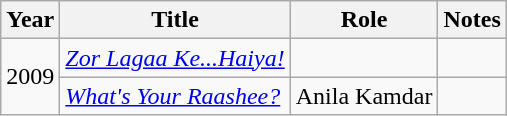<table class="wikitable sortable">
<tr>
<th>Year</th>
<th>Title</th>
<th>Role</th>
<th class="unsortable">Notes</th>
</tr>
<tr>
<td rowspan="2">2009</td>
<td><em><a href='#'>Zor Lagaa Ke...Haiya!</a></em></td>
<td></td>
<td></td>
</tr>
<tr>
<td><em><a href='#'>What's Your Raashee?</a></em></td>
<td>Anila Kamdar</td>
<td></td>
</tr>
</table>
